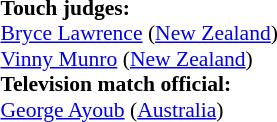<table width=100% style="font-size: 90%">
<tr>
<td><br><strong>Touch judges:</strong>
<br><a href='#'>Bryce Lawrence</a> (<a href='#'>New Zealand</a>)
<br><a href='#'>Vinny Munro</a> (<a href='#'>New Zealand</a>)<br><strong>Television match official:</strong>
<br><a href='#'>George Ayoub</a> (<a href='#'>Australia</a>)</td>
</tr>
</table>
